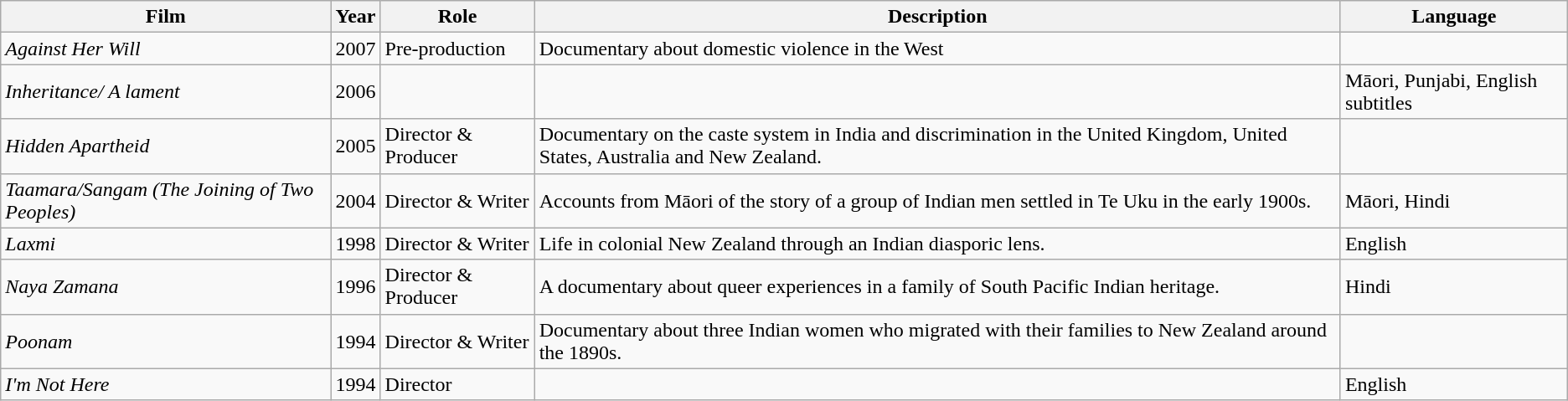<table class="wikitable">
<tr>
<th>Film</th>
<th>Year</th>
<th>Role</th>
<th>Description</th>
<th>Language</th>
</tr>
<tr>
<td><em>Against Her Will</em></td>
<td>2007</td>
<td>Pre-production</td>
<td>Documentary about domestic violence in the West</td>
<td></td>
</tr>
<tr>
<td><em>Inheritance/ A lament</em></td>
<td>2006</td>
<td></td>
<td></td>
<td>Māori, Punjabi, English subtitles</td>
</tr>
<tr>
<td><em>Hidden Apartheid</em></td>
<td>2005</td>
<td>Director & Producer</td>
<td>Documentary on the caste system in India and discrimination in the United Kingdom, United States, Australia and New Zealand.</td>
<td></td>
</tr>
<tr>
<td><em>Taamara/Sangam (The Joining of Two Peoples)</em></td>
<td>2004</td>
<td>Director & Writer</td>
<td>Accounts from Māori of the story of a group of Indian men settled in Te Uku in the early 1900s.</td>
<td>Māori, Hindi</td>
</tr>
<tr>
<td><em>Laxmi</em></td>
<td>1998</td>
<td>Director & Writer</td>
<td>Life in colonial New Zealand through an Indian diasporic lens.</td>
<td>English</td>
</tr>
<tr>
<td><em>Naya Zamana</em></td>
<td>1996</td>
<td>Director & Producer</td>
<td>A documentary about queer experiences in a family of South Pacific Indian heritage.</td>
<td>Hindi</td>
</tr>
<tr>
<td><em>Poonam</em></td>
<td>1994</td>
<td>Director & Writer</td>
<td>Documentary about three Indian women who migrated with their families to New Zealand around the 1890s.</td>
<td></td>
</tr>
<tr>
<td><em>I'm Not Here</em></td>
<td>1994</td>
<td>Director</td>
<td></td>
<td>English</td>
</tr>
</table>
